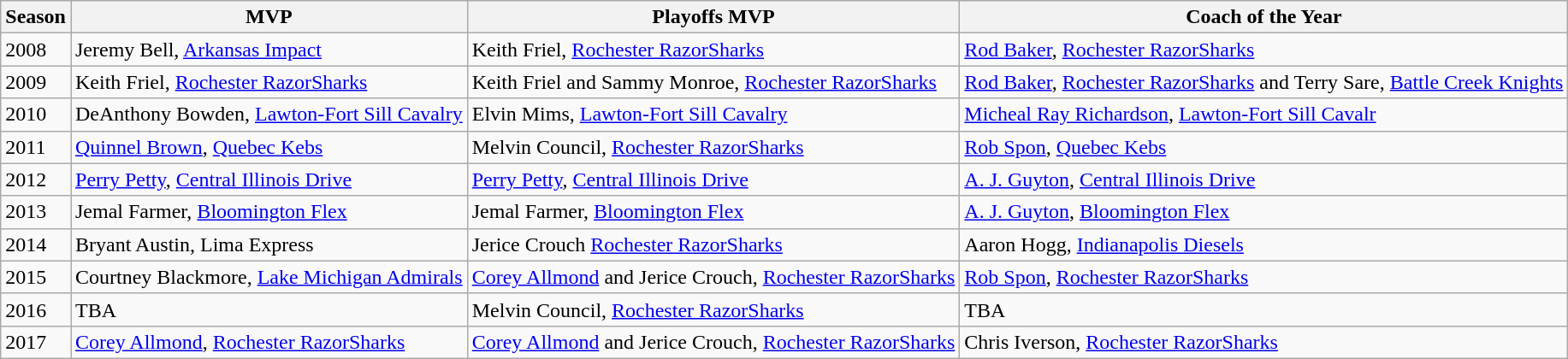<table class="wikitable">
<tr>
<th>Season</th>
<th>MVP</th>
<th>Playoffs MVP</th>
<th>Coach of the Year</th>
</tr>
<tr>
<td>2008</td>
<td>Jeremy Bell, <a href='#'>Arkansas Impact</a></td>
<td>Keith Friel, <a href='#'>Rochester RazorSharks</a></td>
<td><a href='#'>Rod Baker</a>, <a href='#'>Rochester RazorSharks</a></td>
</tr>
<tr>
<td>2009</td>
<td>Keith Friel, <a href='#'>Rochester RazorSharks</a></td>
<td>Keith Friel and Sammy Monroe, <a href='#'>Rochester RazorSharks</a></td>
<td><a href='#'>Rod Baker</a>, <a href='#'>Rochester RazorSharks</a> and Terry Sare, <a href='#'>Battle Creek Knights</a></td>
</tr>
<tr>
<td>2010</td>
<td>DeAnthony Bowden, <a href='#'>Lawton-Fort Sill Cavalry</a></td>
<td>Elvin Mims, <a href='#'>Lawton-Fort Sill Cavalry</a></td>
<td><a href='#'>Micheal Ray Richardson</a>, <a href='#'>Lawton-Fort Sill Cavalr</a></td>
</tr>
<tr>
<td>2011</td>
<td><a href='#'>Quinnel Brown</a>, <a href='#'>Quebec Kebs</a></td>
<td>Melvin Council, <a href='#'>Rochester RazorSharks</a></td>
<td><a href='#'>Rob Spon</a>, <a href='#'>Quebec Kebs</a></td>
</tr>
<tr>
<td>2012</td>
<td><a href='#'>Perry Petty</a>, <a href='#'>Central Illinois Drive</a></td>
<td><a href='#'>Perry Petty</a>, <a href='#'>Central Illinois Drive</a></td>
<td><a href='#'>A. J. Guyton</a>, <a href='#'>Central Illinois Drive</a></td>
</tr>
<tr>
<td>2013</td>
<td>Jemal Farmer, <a href='#'>Bloomington Flex</a></td>
<td>Jemal Farmer, <a href='#'>Bloomington Flex</a></td>
<td><a href='#'>A. J. Guyton</a>, <a href='#'>Bloomington Flex</a></td>
</tr>
<tr>
<td>2014</td>
<td>Bryant Austin, Lima Express</td>
<td>Jerice Crouch <a href='#'>Rochester RazorSharks</a></td>
<td>Aaron Hogg, <a href='#'>Indianapolis Diesels</a></td>
</tr>
<tr>
<td>2015</td>
<td>Courtney Blackmore, <a href='#'>Lake Michigan Admirals</a></td>
<td><a href='#'>Corey Allmond</a> and Jerice Crouch, <a href='#'>Rochester RazorSharks</a></td>
<td><a href='#'>Rob Spon</a>, <a href='#'>Rochester RazorSharks</a></td>
</tr>
<tr>
<td>2016</td>
<td>TBA</td>
<td>Melvin Council, <a href='#'>Rochester RazorSharks</a></td>
<td>TBA</td>
</tr>
<tr>
<td>2017</td>
<td><a href='#'>Corey Allmond</a>, <a href='#'>Rochester RazorSharks</a></td>
<td><a href='#'>Corey Allmond</a> and Jerice Crouch, <a href='#'>Rochester RazorSharks</a></td>
<td>Chris Iverson, <a href='#'>Rochester RazorSharks</a></td>
</tr>
</table>
